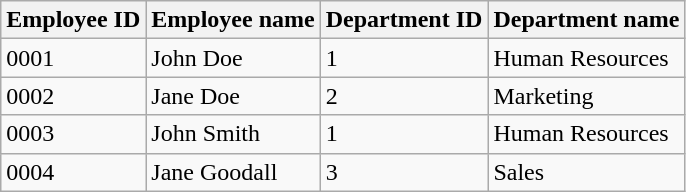<table class="wikitable">
<tr>
<th>Employee ID</th>
<th>Employee name</th>
<th>Department ID</th>
<th>Department name</th>
</tr>
<tr>
<td>0001</td>
<td>John Doe</td>
<td>1</td>
<td>Human Resources</td>
</tr>
<tr>
<td>0002</td>
<td>Jane Doe</td>
<td>2</td>
<td>Marketing</td>
</tr>
<tr>
<td>0003</td>
<td>John Smith</td>
<td>1</td>
<td>Human Resources</td>
</tr>
<tr>
<td>0004</td>
<td>Jane Goodall</td>
<td>3</td>
<td>Sales</td>
</tr>
</table>
